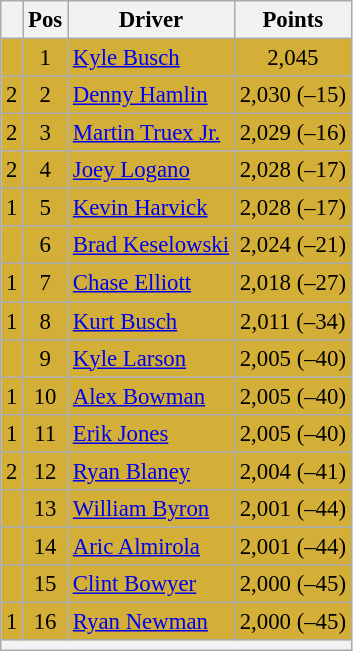<table class="wikitable" style="font-size: 95%">
<tr>
<th></th>
<th>Pos</th>
<th>Driver</th>
<th>Points</th>
</tr>
<tr style="background:#D4AF37;">
<td align="left"></td>
<td style="text-align:center;">1</td>
<td><a href='#'>Kyle Busch</a></td>
<td style="text-align:center;">2,045</td>
</tr>
<tr style="background:#D4AF37;">
<td align="left"> 2</td>
<td style="text-align:center;">2</td>
<td><a href='#'>Denny Hamlin</a></td>
<td style="text-align:center;">2,030 (–15)</td>
</tr>
<tr style="background:#D4AF37;">
<td align="left"> 2</td>
<td style="text-align:center;">3</td>
<td><a href='#'>Martin Truex Jr.</a></td>
<td style="text-align:center;">2,029 (–16)</td>
</tr>
<tr style="background:#D4AF37;">
<td align="left"> 2</td>
<td style="text-align:center;">4</td>
<td><a href='#'>Joey Logano</a></td>
<td style="text-align:center;">2,028 (–17)</td>
</tr>
<tr style="background:#D4AF37;">
<td align="left"> 1</td>
<td style="text-align:center;">5</td>
<td><a href='#'>Kevin Harvick</a></td>
<td style="text-align:center;">2,028 (–17)</td>
</tr>
<tr style="background:#D4AF37;">
<td align="left"></td>
<td style="text-align:center;">6</td>
<td><a href='#'>Brad Keselowski</a></td>
<td style="text-align:center;">2,024 (–21)</td>
</tr>
<tr style="background:#D4AF37;">
<td align="left"> 1</td>
<td style="text-align:center;">7</td>
<td><a href='#'>Chase Elliott</a></td>
<td style="text-align:center;">2,018 (–27)</td>
</tr>
<tr style="background:#D4AF37;">
<td align="left"> 1</td>
<td style="text-align:center;">8</td>
<td><a href='#'>Kurt Busch</a></td>
<td style="text-align:center;">2,011 (–34)</td>
</tr>
<tr style="background:#D4AF37;">
<td align="left"></td>
<td style="text-align:center;">9</td>
<td><a href='#'>Kyle Larson</a></td>
<td style="text-align:center;">2,005 (–40)</td>
</tr>
<tr style="background:#D4AF37;">
<td align="left"> 1</td>
<td style="text-align:center;">10</td>
<td><a href='#'>Alex Bowman</a></td>
<td style="text-align:center;">2,005 (–40)</td>
</tr>
<tr style="background:#D4AF37;">
<td align="left"> 1</td>
<td style="text-align:center;">11</td>
<td><a href='#'>Erik Jones</a></td>
<td style="text-align:center;">2,005 (–40)</td>
</tr>
<tr style="background:#D4AF37;">
<td align="left"> 2</td>
<td style="text-align:center;">12</td>
<td><a href='#'>Ryan Blaney</a></td>
<td style="text-align:center;">2,004 (–41)</td>
</tr>
<tr style="background:#D4AF37;">
<td align="left"></td>
<td style="text-align:center;">13</td>
<td><a href='#'>William Byron</a></td>
<td style="text-align:center;">2,001 (–44)</td>
</tr>
<tr style="background:#D4AF37;">
<td align="left"></td>
<td style="text-align:center;">14</td>
<td><a href='#'>Aric Almirola</a></td>
<td style="text-align:center;">2,001 (–44)</td>
</tr>
<tr style="background:#D4AF37;">
<td align="left"></td>
<td style="text-align:center;">15</td>
<td><a href='#'>Clint Bowyer</a></td>
<td style="text-align:center;">2,000 (–45)</td>
</tr>
<tr style="background:#D4AF37;">
<td align="left"> 1</td>
<td style="text-align:center;">16</td>
<td><a href='#'>Ryan Newman</a></td>
<td style="text-align:center;">2,000 (–45)</td>
</tr>
<tr class="sortbottom">
<th colspan="9"></th>
</tr>
</table>
